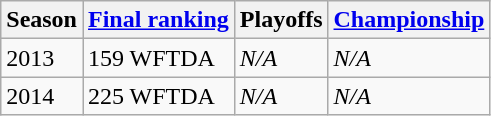<table class="wikitable sortable">
<tr>
<th>Season</th>
<th><a href='#'>Final ranking</a></th>
<th>Playoffs</th>
<th><a href='#'>Championship</a></th>
</tr>
<tr>
<td>2013</td>
<td>159 WFTDA</td>
<td><em>N/A</em></td>
<td><em>N/A</em></td>
</tr>
<tr>
<td>2014</td>
<td>225 WFTDA</td>
<td><em>N/A</em></td>
<td><em>N/A</em></td>
</tr>
</table>
